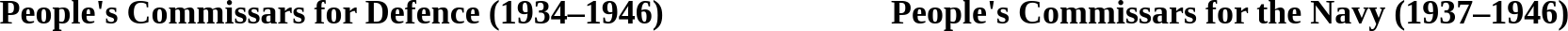<table width=100% |>
<tr>
<td width=50% valign=top><br><h2>People's Commissars for Defence (1934–1946)</h2>



</td>
<td width=50% valign=top><br><h2>People's Commissars for the Navy (1937–1946)</h2>



</td>
</tr>
</table>
